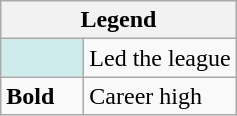<table class="wikitable mw-collapsible mw-collapsed">
<tr>
<th colspan="2">Legend</th>
</tr>
<tr>
<td style="background:#cfecec; width:3em;"></td>
<td>Led the league</td>
</tr>
<tr>
<td><strong>Bold</strong></td>
<td>Career high</td>
</tr>
</table>
